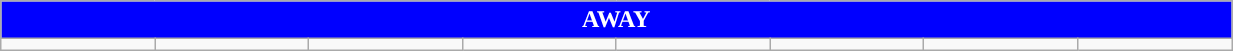<table class="wikitable collapsible collapsed" style="width:65%">
<tr>
<th colspan=16 ! style="color:white; background:blue">AWAY</th>
</tr>
<tr>
<td></td>
<td></td>
<td></td>
<td></td>
<td></td>
<td></td>
<td></td>
<td></td>
</tr>
</table>
